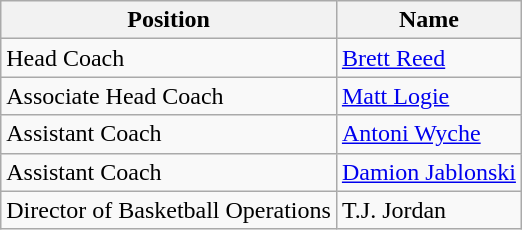<table class="wikitable">
<tr>
<th>Position</th>
<th>Name</th>
</tr>
<tr>
<td>Head Coach</td>
<td><a href='#'>Brett Reed</a></td>
</tr>
<tr>
<td>Associate Head Coach</td>
<td><a href='#'>Matt Logie</a></td>
</tr>
<tr>
<td>Assistant Coach</td>
<td><a href='#'>Antoni Wyche</a></td>
</tr>
<tr>
<td>Assistant Coach</td>
<td><a href='#'>Damion Jablonski</a></td>
</tr>
<tr>
<td>Director of Basketball Operations</td>
<td>T.J. Jordan</td>
</tr>
</table>
